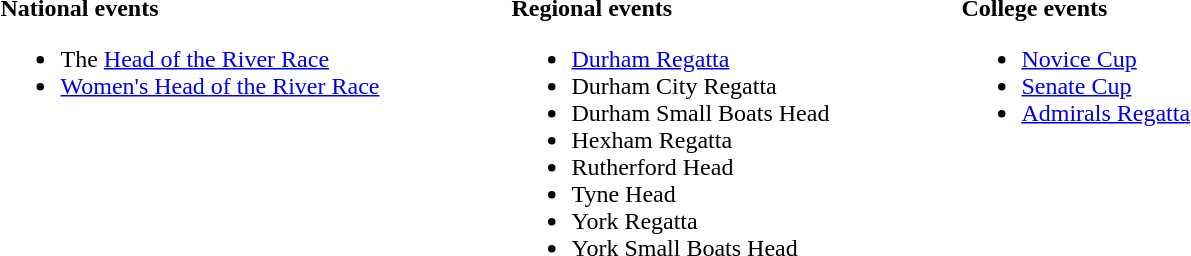<table>
<tr>
<td valign=top><br><strong>National events</strong><ul><li>The <a href='#'>Head of the River Race</a></li><li><a href='#'>Women's Head of the River Race</a></li></ul></td>
<td width=80></td>
<td valign=top><br><strong>Regional events</strong><ul><li><a href='#'>Durham Regatta</a></li><li>Durham City Regatta</li><li>Durham Small Boats Head</li><li>Hexham Regatta</li><li>Rutherford Head</li><li>Tyne Head</li><li>York Regatta</li><li>York Small Boats Head</li></ul></td>
<td width=80></td>
<td valign=top><br><strong>College events</strong><ul><li><a href='#'>Novice Cup</a></li><li><a href='#'>Senate Cup</a></li><li><a href='#'>Admirals Regatta</a></li></ul></td>
</tr>
</table>
